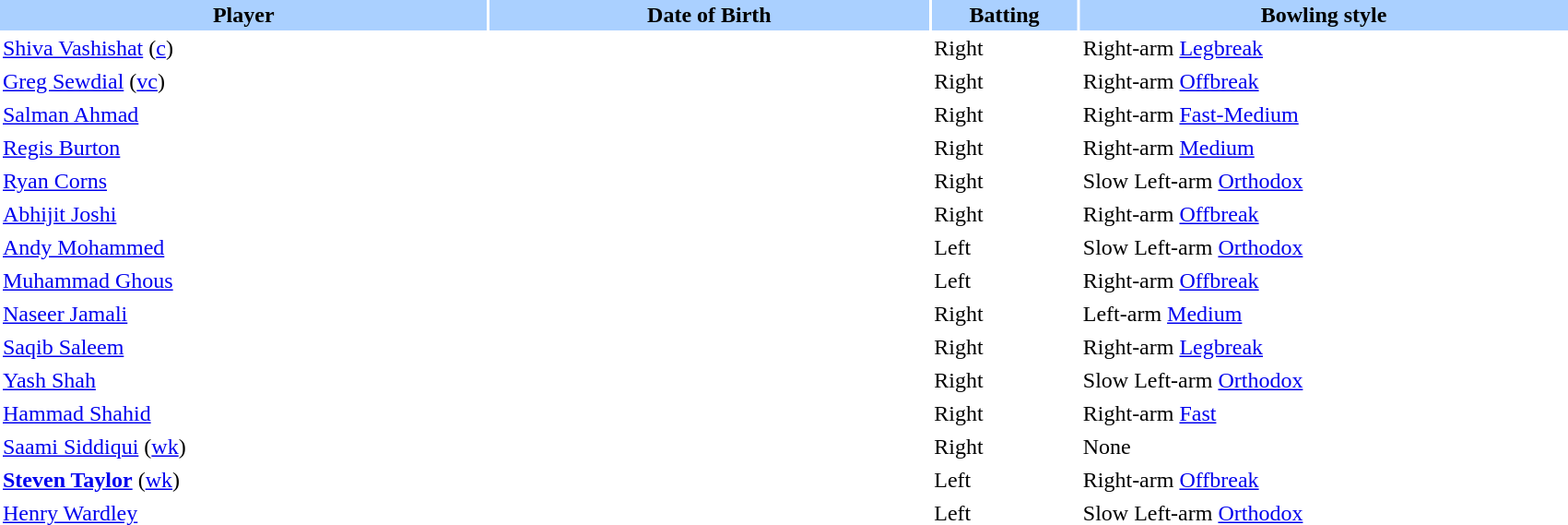<table border="0" cellspacing="2" cellpadding="2" width="90%">
<tr bgcolor=AAD0FF>
<th width=20%>Player</th>
<th width=18%>Date of Birth</th>
<th width=6%>Batting</th>
<th width=20%>Bowling style</th>
</tr>
<tr>
<td><a href='#'>Shiva Vashishat</a> (<a href='#'>c</a>)</td>
<td></td>
<td>Right</td>
<td>Right-arm <a href='#'>Legbreak</a></td>
</tr>
<tr>
<td><a href='#'>Greg Sewdial</a> (<a href='#'>vc</a>)</td>
<td></td>
<td>Right</td>
<td>Right-arm <a href='#'>Offbreak</a></td>
</tr>
<tr>
<td><a href='#'>Salman Ahmad</a></td>
<td></td>
<td>Right</td>
<td>Right-arm <a href='#'>Fast-Medium</a></td>
</tr>
<tr>
<td><a href='#'>Regis Burton</a></td>
<td></td>
<td>Right</td>
<td>Right-arm <a href='#'>Medium</a></td>
</tr>
<tr>
<td><a href='#'>Ryan Corns</a></td>
<td></td>
<td>Right</td>
<td>Slow Left-arm <a href='#'>Orthodox</a></td>
</tr>
<tr>
<td><a href='#'>Abhijit Joshi</a></td>
<td></td>
<td>Right</td>
<td>Right-arm <a href='#'>Offbreak</a></td>
</tr>
<tr>
<td><a href='#'>Andy Mohammed</a></td>
<td></td>
<td>Left</td>
<td>Slow Left-arm <a href='#'>Orthodox</a></td>
</tr>
<tr>
<td><a href='#'>Muhammad Ghous</a></td>
<td></td>
<td>Left</td>
<td>Right-arm <a href='#'>Offbreak</a></td>
</tr>
<tr>
<td><a href='#'>Naseer Jamali</a></td>
<td></td>
<td>Right</td>
<td>Left-arm <a href='#'>Medium</a></td>
</tr>
<tr>
<td><a href='#'>Saqib Saleem</a></td>
<td></td>
<td>Right</td>
<td>Right-arm <a href='#'>Legbreak</a></td>
</tr>
<tr>
<td><a href='#'>Yash Shah</a></td>
<td></td>
<td>Right</td>
<td>Slow Left-arm <a href='#'>Orthodox</a></td>
</tr>
<tr>
<td><a href='#'>Hammad Shahid</a></td>
<td></td>
<td>Right</td>
<td>Right-arm <a href='#'>Fast</a></td>
</tr>
<tr>
<td><a href='#'>Saami Siddiqui</a> (<a href='#'>wk</a>)</td>
<td></td>
<td>Right</td>
<td>None</td>
</tr>
<tr>
<td><strong><a href='#'>Steven Taylor</a></strong> (<a href='#'>wk</a>)</td>
<td></td>
<td>Left</td>
<td>Right-arm <a href='#'>Offbreak</a></td>
</tr>
<tr>
<td><a href='#'>Henry Wardley</a></td>
<td></td>
<td>Left</td>
<td>Slow Left-arm <a href='#'>Orthodox</a></td>
</tr>
</table>
